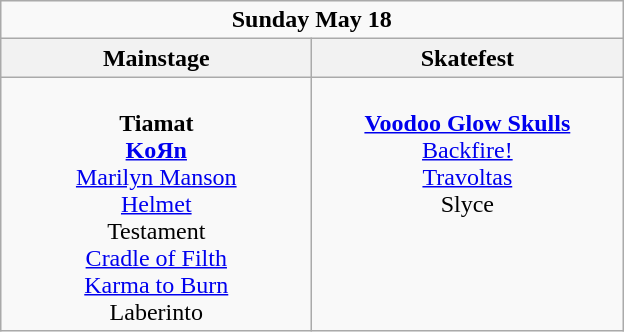<table class="wikitable">
<tr>
<td colspan="3" align="center"><strong>Sunday May 18</strong></td>
</tr>
<tr>
<th>Mainstage</th>
<th>Skatefest</th>
</tr>
<tr>
<td valign="top" align="center" width=200><br><strong>Tiamat</strong>
<br><strong><a href='#'>KoЯn</a></strong>
<br><a href='#'>Marilyn Manson</a>
<br><a href='#'>Helmet</a>
<br>Testament
<br><a href='#'>Cradle of Filth</a>
<br><a href='#'>Karma to Burn</a>
<br>Laberinto</td>
<td valign="top" align="center" width=200><br><strong><a href='#'>Voodoo Glow Skulls</a></strong>
<br><a href='#'>Backfire!</a>
<br><a href='#'>Travoltas</a>
<br>Slyce</td>
</tr>
</table>
